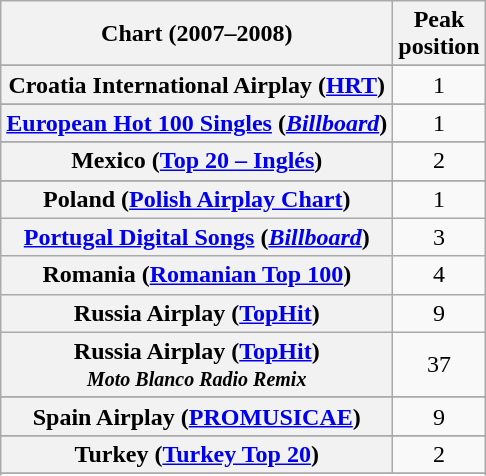<table class="wikitable sortable plainrowheaders" style="text-align:center;">
<tr>
<th scope="col">Chart (2007–2008)</th>
<th scope="col">Peak<br>position</th>
</tr>
<tr>
</tr>
<tr>
</tr>
<tr>
</tr>
<tr>
</tr>
<tr>
</tr>
<tr>
</tr>
<tr>
</tr>
<tr>
</tr>
<tr>
</tr>
<tr>
<th scope="row">Croatia International Airplay (<a href='#'>HRT</a>)</th>
<td align="center">1</td>
</tr>
<tr>
</tr>
<tr>
</tr>
<tr>
<th scope="row"><a href='#'>European Hot 100 Singles</a> (<em><a href='#'>Billboard</a></em>)</th>
<td>1</td>
</tr>
<tr>
</tr>
<tr>
</tr>
<tr>
</tr>
<tr>
</tr>
<tr>
</tr>
<tr>
</tr>
<tr>
</tr>
<tr>
<th scope="row">Mexico (<a href='#'>Top 20 – Inglés</a>)</th>
<td>2</td>
</tr>
<tr>
</tr>
<tr>
</tr>
<tr>
</tr>
<tr>
</tr>
<tr>
<th scope="row">Poland (<a href='#'>Polish Airplay Chart</a>)</th>
<td>1</td>
</tr>
<tr>
<th scope="row"><a href='#'>Portugal Digital Songs</a> (<em><a href='#'>Billboard</a></em>)</th>
<td>3</td>
</tr>
<tr>
<th scope="row">Romania (<a href='#'>Romanian Top 100</a>)</th>
<td>4</td>
</tr>
<tr>
<th scope="row">Russia Airplay (<a href='#'>TopHit</a>)</th>
<td>9</td>
</tr>
<tr>
<th scope="row">Russia Airplay (<a href='#'>TopHit</a>)<br><small><em>Moto Blanco Radio Remix</em></small></th>
<td>37</td>
</tr>
<tr>
</tr>
<tr>
</tr>
<tr>
</tr>
<tr>
<th scope="row">Spain Airplay (<a href='#'>PROMUSICAE</a>)</th>
<td>9</td>
</tr>
<tr>
</tr>
<tr>
</tr>
<tr>
<th scope="row">Turkey (<a href='#'>Turkey Top 20</a>)</th>
<td>2</td>
</tr>
<tr>
</tr>
<tr>
</tr>
<tr>
</tr>
<tr>
</tr>
<tr>
</tr>
<tr>
</tr>
<tr>
</tr>
<tr>
</tr>
<tr>
</tr>
</table>
